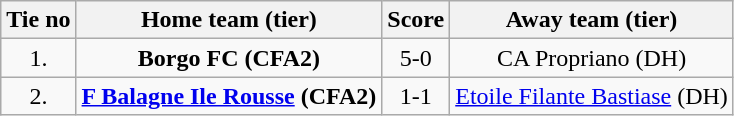<table class="wikitable" style="text-align: center">
<tr>
<th>Tie no</th>
<th>Home team (tier)</th>
<th>Score</th>
<th>Away team (tier)</th>
</tr>
<tr>
<td>1.</td>
<td><strong>Borgo FC (CFA2)</strong></td>
<td>5-0</td>
<td>CA Propriano (DH)</td>
</tr>
<tr>
<td>2.</td>
<td><strong><a href='#'>F Balagne Ile Rousse</a> (CFA2)</strong></td>
<td>1-1 </td>
<td><a href='#'>Etoile Filante Bastiase</a> (DH)</td>
</tr>
</table>
